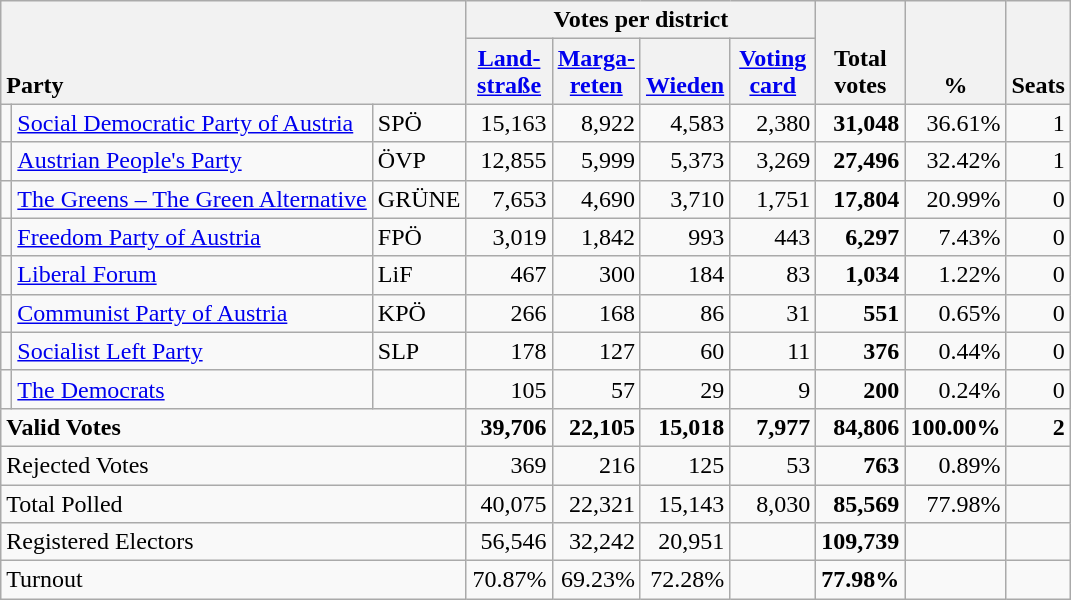<table class="wikitable" border="1" style="text-align:right;">
<tr>
<th style="text-align:left;" valign=bottom rowspan=2 colspan=3>Party</th>
<th colspan=4>Votes per district</th>
<th align=center valign=bottom rowspan=2 width="50">Total<br>votes</th>
<th align=center valign=bottom rowspan=2 width="50">%</th>
<th align=center valign=bottom rowspan=2>Seats</th>
</tr>
<tr>
<th align=center valign=bottom width="50"><a href='#'>Land-<br>straße</a></th>
<th align=center valign=bottom width="50"><a href='#'>Marga-<br>reten</a></th>
<th align=center valign=bottom width="50"><a href='#'>Wieden</a></th>
<th align=center valign=bottom width="50"><a href='#'>Voting<br>card</a></th>
</tr>
<tr>
<td></td>
<td align=left><a href='#'>Social Democratic Party of Austria</a></td>
<td align=left>SPÖ</td>
<td>15,163</td>
<td>8,922</td>
<td>4,583</td>
<td>2,380</td>
<td><strong>31,048</strong></td>
<td>36.61%</td>
<td>1</td>
</tr>
<tr>
<td></td>
<td align=left><a href='#'>Austrian People's Party</a></td>
<td align=left>ÖVP</td>
<td>12,855</td>
<td>5,999</td>
<td>5,373</td>
<td>3,269</td>
<td><strong>27,496</strong></td>
<td>32.42%</td>
<td>1</td>
</tr>
<tr>
<td></td>
<td align=left style="white-space: nowrap;"><a href='#'>The Greens – The Green Alternative</a></td>
<td align=left>GRÜNE</td>
<td>7,653</td>
<td>4,690</td>
<td>3,710</td>
<td>1,751</td>
<td><strong>17,804</strong></td>
<td>20.99%</td>
<td>0</td>
</tr>
<tr>
<td></td>
<td align=left><a href='#'>Freedom Party of Austria</a></td>
<td align=left>FPÖ</td>
<td>3,019</td>
<td>1,842</td>
<td>993</td>
<td>443</td>
<td><strong>6,297</strong></td>
<td>7.43%</td>
<td>0</td>
</tr>
<tr>
<td></td>
<td align=left><a href='#'>Liberal Forum</a></td>
<td align=left>LiF</td>
<td>467</td>
<td>300</td>
<td>184</td>
<td>83</td>
<td><strong>1,034</strong></td>
<td>1.22%</td>
<td>0</td>
</tr>
<tr>
<td></td>
<td align=left><a href='#'>Communist Party of Austria</a></td>
<td align=left>KPÖ</td>
<td>266</td>
<td>168</td>
<td>86</td>
<td>31</td>
<td><strong>551</strong></td>
<td>0.65%</td>
<td>0</td>
</tr>
<tr>
<td></td>
<td align=left><a href='#'>Socialist Left Party</a></td>
<td align=left>SLP</td>
<td>178</td>
<td>127</td>
<td>60</td>
<td>11</td>
<td><strong>376</strong></td>
<td>0.44%</td>
<td>0</td>
</tr>
<tr>
<td></td>
<td align=left><a href='#'>The Democrats</a></td>
<td align=left></td>
<td>105</td>
<td>57</td>
<td>29</td>
<td>9</td>
<td><strong>200</strong></td>
<td>0.24%</td>
<td>0</td>
</tr>
<tr style="font-weight:bold">
<td align=left colspan=3>Valid Votes</td>
<td>39,706</td>
<td>22,105</td>
<td>15,018</td>
<td>7,977</td>
<td>84,806</td>
<td>100.00%</td>
<td>2</td>
</tr>
<tr>
<td align=left colspan=3>Rejected Votes</td>
<td>369</td>
<td>216</td>
<td>125</td>
<td>53</td>
<td><strong>763</strong></td>
<td>0.89%</td>
<td></td>
</tr>
<tr>
<td align=left colspan=3>Total Polled</td>
<td>40,075</td>
<td>22,321</td>
<td>15,143</td>
<td>8,030</td>
<td><strong>85,569</strong></td>
<td>77.98%</td>
<td></td>
</tr>
<tr>
<td align=left colspan=3>Registered Electors</td>
<td>56,546</td>
<td>32,242</td>
<td>20,951</td>
<td></td>
<td><strong>109,739</strong></td>
<td></td>
<td></td>
</tr>
<tr>
<td align=left colspan=3>Turnout</td>
<td>70.87%</td>
<td>69.23%</td>
<td>72.28%</td>
<td></td>
<td><strong>77.98%</strong></td>
<td></td>
<td></td>
</tr>
</table>
